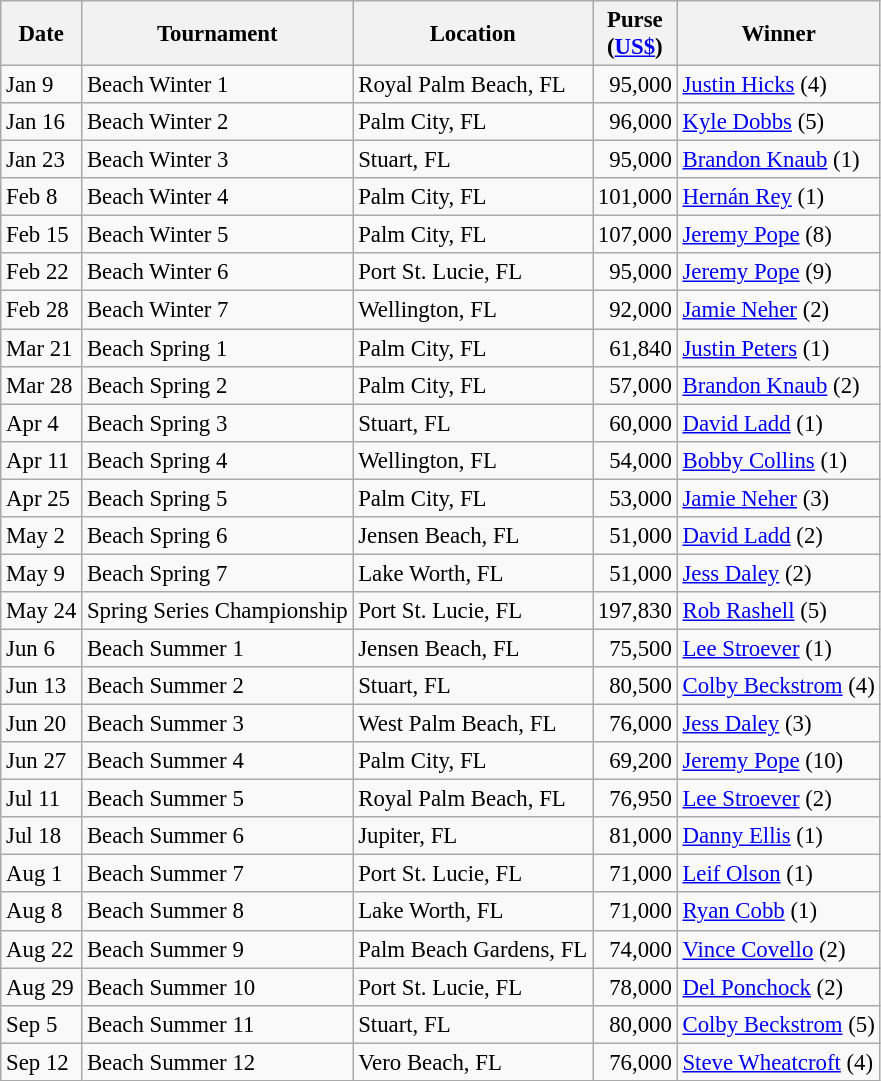<table class="wikitable" style="font-size:95%">
<tr>
<th>Date</th>
<th>Tournament</th>
<th>Location</th>
<th>Purse<br>(<a href='#'>US$</a>)</th>
<th>Winner</th>
</tr>
<tr>
<td>Jan 9</td>
<td>Beach Winter 1</td>
<td>Royal Palm Beach, FL</td>
<td align=right>95,000</td>
<td> <a href='#'>Justin Hicks</a> (4)</td>
</tr>
<tr>
<td>Jan 16</td>
<td>Beach Winter 2</td>
<td>Palm City, FL</td>
<td align=right>96,000</td>
<td> <a href='#'>Kyle Dobbs</a> (5)</td>
</tr>
<tr>
<td>Jan 23</td>
<td>Beach Winter 3</td>
<td>Stuart, FL</td>
<td align=right>95,000</td>
<td> <a href='#'>Brandon Knaub</a> (1)</td>
</tr>
<tr>
<td>Feb 8</td>
<td>Beach Winter 4</td>
<td>Palm City, FL</td>
<td align=right>101,000</td>
<td> <a href='#'>Hernán Rey</a> (1)</td>
</tr>
<tr>
<td>Feb 15</td>
<td>Beach Winter 5</td>
<td>Palm City, FL</td>
<td align=right>107,000</td>
<td> <a href='#'>Jeremy Pope</a> (8)</td>
</tr>
<tr>
<td>Feb 22</td>
<td>Beach Winter 6</td>
<td>Port St. Lucie, FL</td>
<td align=right>95,000</td>
<td> <a href='#'>Jeremy Pope</a> (9)</td>
</tr>
<tr>
<td>Feb 28</td>
<td>Beach Winter 7</td>
<td>Wellington, FL</td>
<td align=right>92,000</td>
<td> <a href='#'>Jamie Neher</a> (2)</td>
</tr>
<tr>
<td>Mar 21</td>
<td>Beach Spring 1</td>
<td>Palm City, FL</td>
<td align=right>61,840</td>
<td> <a href='#'>Justin Peters</a> (1)</td>
</tr>
<tr>
<td>Mar 28</td>
<td>Beach Spring 2</td>
<td>Palm City, FL</td>
<td align=right>57,000</td>
<td> <a href='#'>Brandon Knaub</a> (2)</td>
</tr>
<tr>
<td>Apr 4</td>
<td>Beach Spring 3</td>
<td>Stuart, FL</td>
<td align=right>60,000</td>
<td> <a href='#'>David Ladd</a> (1)</td>
</tr>
<tr>
<td>Apr 11</td>
<td>Beach Spring 4</td>
<td>Wellington, FL</td>
<td align=right>54,000</td>
<td> <a href='#'>Bobby Collins</a> (1)</td>
</tr>
<tr>
<td>Apr 25</td>
<td>Beach Spring 5</td>
<td>Palm City, FL</td>
<td align=right>53,000</td>
<td> <a href='#'>Jamie Neher</a> (3)</td>
</tr>
<tr>
<td>May 2</td>
<td>Beach Spring 6</td>
<td>Jensen Beach, FL</td>
<td align=right>51,000</td>
<td> <a href='#'>David Ladd</a> (2)</td>
</tr>
<tr>
<td>May 9</td>
<td>Beach Spring 7</td>
<td>Lake Worth, FL</td>
<td align=right>51,000</td>
<td> <a href='#'>Jess Daley</a> (2)</td>
</tr>
<tr>
<td>May 24</td>
<td>Spring Series Championship</td>
<td>Port St. Lucie, FL</td>
<td align=right>197,830</td>
<td> <a href='#'>Rob Rashell</a> (5)</td>
</tr>
<tr>
<td>Jun 6</td>
<td>Beach Summer 1</td>
<td>Jensen Beach, FL</td>
<td align=right>75,500</td>
<td> <a href='#'>Lee Stroever</a> (1)</td>
</tr>
<tr>
<td>Jun 13</td>
<td>Beach Summer 2</td>
<td>Stuart, FL</td>
<td align=right>80,500</td>
<td> <a href='#'>Colby Beckstrom</a> (4)</td>
</tr>
<tr>
<td>Jun 20</td>
<td>Beach Summer 3</td>
<td>West Palm Beach, FL</td>
<td align=right>76,000</td>
<td> <a href='#'>Jess Daley</a> (3)</td>
</tr>
<tr>
<td>Jun 27</td>
<td>Beach Summer 4</td>
<td>Palm City, FL</td>
<td align=right>69,200</td>
<td> <a href='#'>Jeremy Pope</a> (10)</td>
</tr>
<tr>
<td>Jul 11</td>
<td>Beach Summer 5</td>
<td>Royal Palm Beach, FL</td>
<td align=right>76,950</td>
<td> <a href='#'>Lee Stroever</a> (2)</td>
</tr>
<tr>
<td>Jul 18</td>
<td>Beach Summer 6</td>
<td>Jupiter, FL</td>
<td align=right>81,000</td>
<td> <a href='#'>Danny Ellis</a> (1)</td>
</tr>
<tr>
<td>Aug 1</td>
<td>Beach Summer 7</td>
<td>Port St. Lucie, FL</td>
<td align=right>71,000</td>
<td> <a href='#'>Leif Olson</a> (1)</td>
</tr>
<tr>
<td>Aug 8</td>
<td>Beach Summer 8</td>
<td>Lake Worth, FL</td>
<td align=right>71,000</td>
<td> <a href='#'>Ryan Cobb</a> (1)</td>
</tr>
<tr>
<td>Aug 22</td>
<td>Beach Summer 9</td>
<td>Palm Beach Gardens, FL</td>
<td align=right>74,000</td>
<td> <a href='#'>Vince Covello</a> (2)</td>
</tr>
<tr>
<td>Aug 29</td>
<td>Beach Summer 10</td>
<td>Port St. Lucie, FL</td>
<td align=right>78,000</td>
<td> <a href='#'>Del Ponchock</a> (2)</td>
</tr>
<tr>
<td>Sep 5</td>
<td>Beach Summer 11</td>
<td>Stuart, FL</td>
<td align=right>80,000</td>
<td> <a href='#'>Colby Beckstrom</a> (5)</td>
</tr>
<tr>
<td>Sep 12</td>
<td>Beach Summer 12</td>
<td>Vero Beach, FL</td>
<td align=right>76,000</td>
<td> <a href='#'>Steve Wheatcroft</a> (4)</td>
</tr>
</table>
